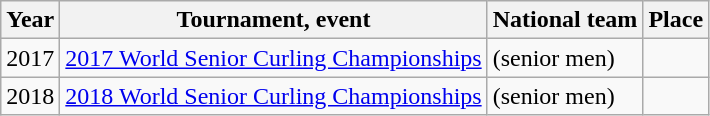<table class="wikitable">
<tr>
<th scope="col">Year</th>
<th scope="col">Tournament, event</th>
<th scope="col">National team</th>
<th scope="col">Place</th>
</tr>
<tr>
<td>2017</td>
<td><a href='#'>2017 World Senior Curling Championships</a></td>
<td> (senior men)</td>
<td></td>
</tr>
<tr>
<td>2018</td>
<td><a href='#'>2018 World Senior Curling Championships</a></td>
<td> (senior men)</td>
<td></td>
</tr>
</table>
